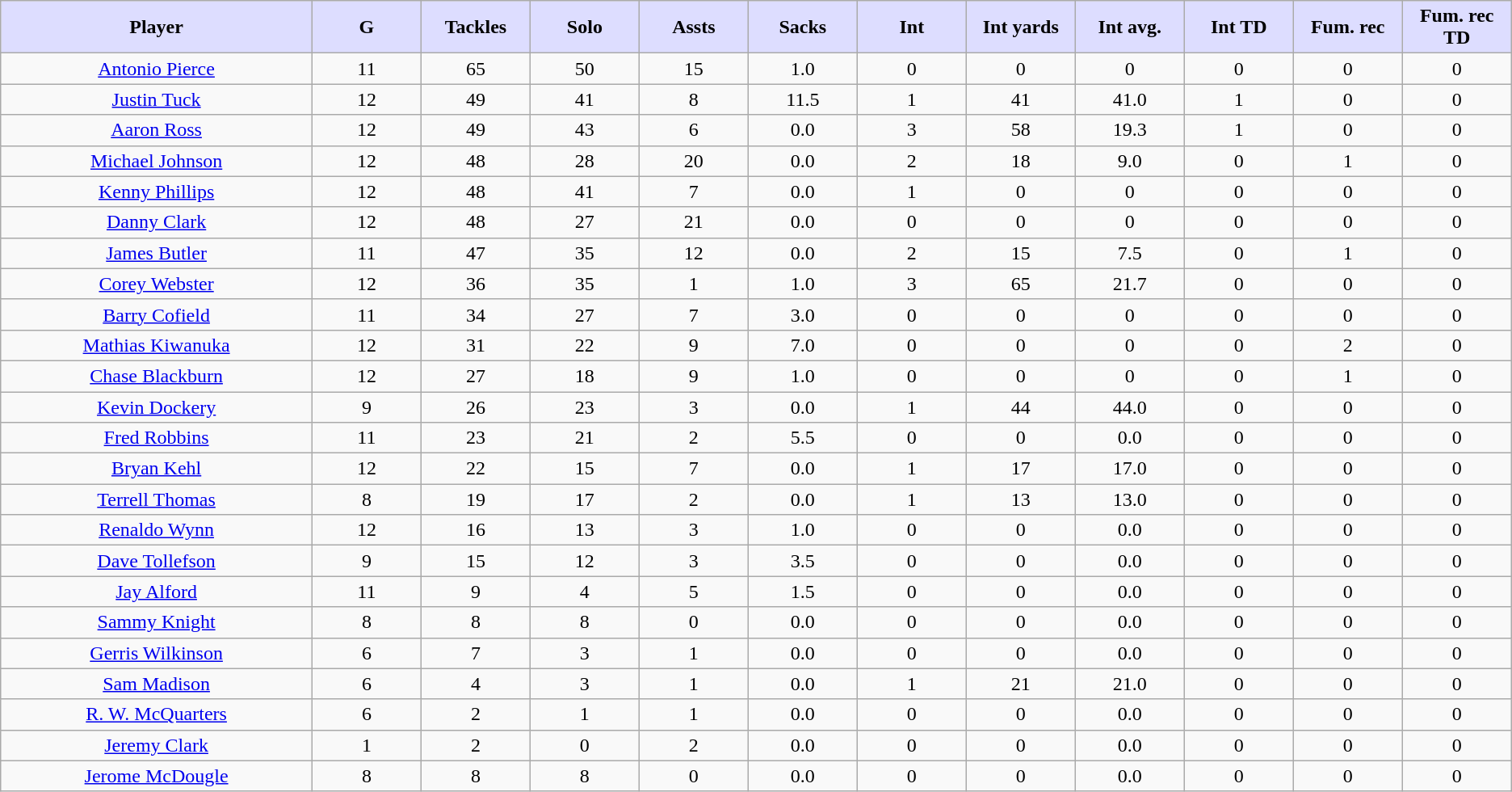<table class="wikitable">
<tr>
<th style="background:#ddf; width:20%;">Player</th>
<th style="background:#ddf; width:7%;">G</th>
<th style="background:#ddf; width:7%;">Tackles</th>
<th style="background:#ddf; width:7%;">Solo</th>
<th style="background:#ddf; width:7%;">Assts</th>
<th style="background:#ddf; width:7%;">Sacks</th>
<th style="background:#ddf; width:7%;">Int</th>
<th style="background:#ddf; width:7%;">Int yards</th>
<th style="background:#ddf; width:7%;">Int avg.</th>
<th style="background:#ddf; width:7%;">Int TD</th>
<th style="background:#ddf; width:7%;">Fum. rec</th>
<th style="background:#ddf; width:7%;">Fum. rec TD</th>
</tr>
<tr style="text-align:center;">
<td><a href='#'>Antonio Pierce</a></td>
<td>11</td>
<td>65</td>
<td>50</td>
<td>15</td>
<td>1.0</td>
<td>0</td>
<td>0</td>
<td>0</td>
<td>0</td>
<td>0</td>
<td>0</td>
</tr>
<tr style="text-align:center;">
<td><a href='#'>Justin Tuck</a></td>
<td>12</td>
<td>49</td>
<td>41</td>
<td>8</td>
<td>11.5</td>
<td>1</td>
<td>41</td>
<td>41.0</td>
<td>1</td>
<td>0</td>
<td>0</td>
</tr>
<tr style="text-align:center;">
<td><a href='#'>Aaron Ross</a></td>
<td>12</td>
<td>49</td>
<td>43</td>
<td>6</td>
<td>0.0</td>
<td>3</td>
<td>58</td>
<td>19.3</td>
<td>1</td>
<td>0</td>
<td>0</td>
</tr>
<tr style="text-align:center;">
<td><a href='#'>Michael Johnson</a></td>
<td>12</td>
<td>48</td>
<td>28</td>
<td>20</td>
<td>0.0</td>
<td>2</td>
<td>18</td>
<td>9.0</td>
<td>0</td>
<td>1</td>
<td>0</td>
</tr>
<tr style="text-align:center;">
<td><a href='#'>Kenny Phillips</a></td>
<td>12</td>
<td>48</td>
<td>41</td>
<td>7</td>
<td>0.0</td>
<td>1</td>
<td>0</td>
<td>0</td>
<td>0</td>
<td>0</td>
<td>0</td>
</tr>
<tr style="text-align:center;">
<td><a href='#'>Danny Clark</a></td>
<td>12</td>
<td>48</td>
<td>27</td>
<td>21</td>
<td>0.0</td>
<td>0</td>
<td>0</td>
<td>0</td>
<td>0</td>
<td>0</td>
<td>0</td>
</tr>
<tr style="text-align:center;">
<td><a href='#'>James Butler</a></td>
<td>11</td>
<td>47</td>
<td>35</td>
<td>12</td>
<td>0.0</td>
<td>2</td>
<td>15</td>
<td>7.5</td>
<td>0</td>
<td>1</td>
<td>0</td>
</tr>
<tr style="text-align:center;">
<td><a href='#'>Corey Webster</a></td>
<td>12</td>
<td>36</td>
<td>35</td>
<td>1</td>
<td>1.0</td>
<td>3</td>
<td>65</td>
<td>21.7</td>
<td>0</td>
<td>0</td>
<td>0</td>
</tr>
<tr style="text-align:center;">
<td><a href='#'>Barry Cofield</a></td>
<td>11</td>
<td>34</td>
<td>27</td>
<td>7</td>
<td>3.0</td>
<td>0</td>
<td>0</td>
<td>0</td>
<td>0</td>
<td>0</td>
<td>0</td>
</tr>
<tr style="text-align:center;">
<td><a href='#'>Mathias Kiwanuka</a></td>
<td>12</td>
<td>31</td>
<td>22</td>
<td>9</td>
<td>7.0</td>
<td>0</td>
<td>0</td>
<td>0</td>
<td>0</td>
<td>2</td>
<td>0</td>
</tr>
<tr style="text-align:center;">
<td><a href='#'>Chase Blackburn</a></td>
<td>12</td>
<td>27</td>
<td>18</td>
<td>9</td>
<td>1.0</td>
<td>0</td>
<td>0</td>
<td>0</td>
<td>0</td>
<td>1</td>
<td>0</td>
</tr>
<tr style="text-align:center;">
<td><a href='#'>Kevin Dockery</a></td>
<td>9</td>
<td>26</td>
<td>23</td>
<td>3</td>
<td>0.0</td>
<td>1</td>
<td>44</td>
<td>44.0</td>
<td>0</td>
<td>0</td>
<td>0</td>
</tr>
<tr style="text-align:center;">
<td><a href='#'>Fred Robbins</a></td>
<td>11</td>
<td>23</td>
<td>21</td>
<td>2</td>
<td>5.5</td>
<td>0</td>
<td>0</td>
<td>0.0</td>
<td>0</td>
<td>0</td>
<td>0</td>
</tr>
<tr style="text-align:center;">
<td><a href='#'>Bryan Kehl</a></td>
<td>12</td>
<td>22</td>
<td>15</td>
<td>7</td>
<td>0.0</td>
<td>1</td>
<td>17</td>
<td>17.0</td>
<td>0</td>
<td>0</td>
<td>0</td>
</tr>
<tr style="text-align:center;">
<td><a href='#'>Terrell Thomas</a></td>
<td>8</td>
<td>19</td>
<td>17</td>
<td>2</td>
<td>0.0</td>
<td>1</td>
<td>13</td>
<td>13.0</td>
<td>0</td>
<td>0</td>
<td>0</td>
</tr>
<tr style="text-align:center;">
<td><a href='#'>Renaldo Wynn</a></td>
<td>12</td>
<td>16</td>
<td>13</td>
<td>3</td>
<td>1.0</td>
<td>0</td>
<td>0</td>
<td>0.0</td>
<td>0</td>
<td>0</td>
<td>0</td>
</tr>
<tr style="text-align:center;">
<td><a href='#'>Dave Tollefson</a></td>
<td>9</td>
<td>15</td>
<td>12</td>
<td>3</td>
<td>3.5</td>
<td>0</td>
<td>0</td>
<td>0.0</td>
<td>0</td>
<td>0</td>
<td>0</td>
</tr>
<tr style="text-align:center;">
<td><a href='#'>Jay Alford</a></td>
<td>11</td>
<td>9</td>
<td>4</td>
<td>5</td>
<td>1.5</td>
<td>0</td>
<td>0</td>
<td>0.0</td>
<td>0</td>
<td>0</td>
<td>0</td>
</tr>
<tr style="text-align:center;">
<td><a href='#'>Sammy Knight</a></td>
<td>8</td>
<td>8</td>
<td>8</td>
<td>0</td>
<td>0.0</td>
<td>0</td>
<td>0</td>
<td>0.0</td>
<td>0</td>
<td>0</td>
<td>0</td>
</tr>
<tr style="text-align:center;">
<td><a href='#'>Gerris Wilkinson</a></td>
<td>6</td>
<td>7</td>
<td>3</td>
<td>1</td>
<td>0.0</td>
<td>0</td>
<td>0</td>
<td>0.0</td>
<td>0</td>
<td>0</td>
<td>0</td>
</tr>
<tr style="text-align:center;">
<td><a href='#'>Sam Madison</a></td>
<td>6</td>
<td>4</td>
<td>3</td>
<td>1</td>
<td>0.0</td>
<td>1</td>
<td>21</td>
<td>21.0</td>
<td>0</td>
<td>0</td>
<td>0</td>
</tr>
<tr style="text-align:center;">
<td><a href='#'>R. W. McQuarters</a></td>
<td>6</td>
<td>2</td>
<td>1</td>
<td>1</td>
<td>0.0</td>
<td>0</td>
<td>0</td>
<td>0.0</td>
<td>0</td>
<td>0</td>
<td>0</td>
</tr>
<tr style="text-align:center;">
<td><a href='#'>Jeremy Clark</a></td>
<td>1</td>
<td>2</td>
<td>0</td>
<td>2</td>
<td>0.0</td>
<td>0</td>
<td>0</td>
<td>0.0</td>
<td>0</td>
<td>0</td>
<td>0</td>
</tr>
<tr style="text-align:center;">
<td><a href='#'>Jerome McDougle</a></td>
<td>8</td>
<td>8</td>
<td>8</td>
<td>0</td>
<td>0.0</td>
<td>0</td>
<td>0</td>
<td>0.0</td>
<td>0</td>
<td>0</td>
<td>0</td>
</tr>
</table>
